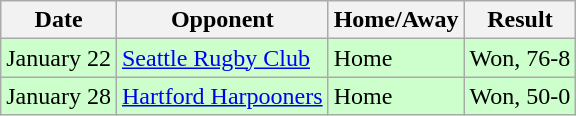<table class="wikitable">
<tr>
<th>Date</th>
<th>Opponent</th>
<th>Home/Away</th>
<th>Result</th>
</tr>
<tr bgcolor="#CCFFCC">
<td>January 22</td>
<td><a href='#'>Seattle Rugby Club</a></td>
<td>Home</td>
<td>Won, 76-8</td>
</tr>
<tr bgcolor="#CCFFCC">
<td>January 28</td>
<td><a href='#'>Hartford Harpooners</a></td>
<td>Home</td>
<td>Won, 50-0</td>
</tr>
</table>
